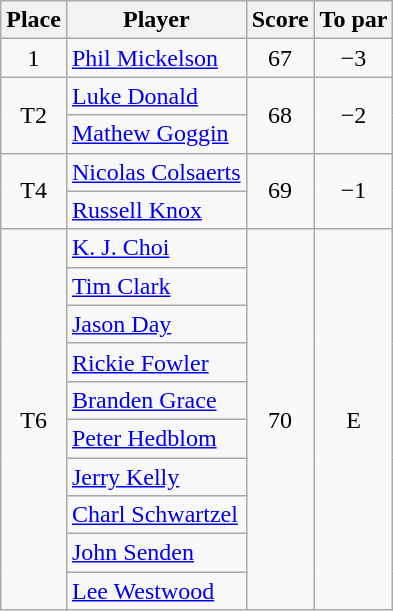<table class="wikitable">
<tr>
<th>Place</th>
<th>Player</th>
<th>Score</th>
<th>To par</th>
</tr>
<tr>
<td align=center>1</td>
<td> <a href='#'>Phil Mickelson</a></td>
<td align=center>67</td>
<td align=center>−3</td>
</tr>
<tr>
<td align=center rowspan=2>T2</td>
<td> <a href='#'>Luke Donald</a></td>
<td align=center rowspan=2>68</td>
<td align=center rowspan=2>−2</td>
</tr>
<tr>
<td> <a href='#'>Mathew Goggin</a></td>
</tr>
<tr>
<td align=center rowspan=2>T4</td>
<td> <a href='#'>Nicolas Colsaerts</a></td>
<td align=center rowspan=2>69</td>
<td align=center rowspan=2>−1</td>
</tr>
<tr>
<td> <a href='#'>Russell Knox</a></td>
</tr>
<tr>
<td align=center rowspan=10>T6</td>
<td> <a href='#'>K. J. Choi</a></td>
<td align=center rowspan=10>70</td>
<td align=center rowspan=10>E</td>
</tr>
<tr>
<td> <a href='#'>Tim Clark</a></td>
</tr>
<tr>
<td> <a href='#'>Jason Day</a></td>
</tr>
<tr>
<td> <a href='#'>Rickie Fowler</a></td>
</tr>
<tr>
<td> <a href='#'>Branden Grace</a></td>
</tr>
<tr>
<td> <a href='#'>Peter Hedblom</a></td>
</tr>
<tr>
<td> <a href='#'>Jerry Kelly</a></td>
</tr>
<tr>
<td> <a href='#'>Charl Schwartzel</a></td>
</tr>
<tr>
<td> <a href='#'>John Senden</a></td>
</tr>
<tr>
<td> <a href='#'>Lee Westwood</a></td>
</tr>
</table>
